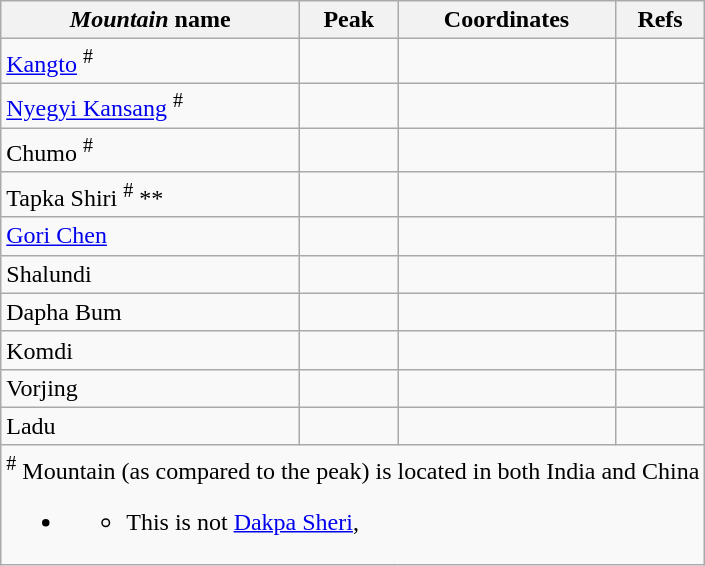<table class="wikitable">
<tr>
<th><em>Mountain</em> name</th>
<th>Peak</th>
<th>Coordinates</th>
<th>Refs</th>
</tr>
<tr>
<td><a href='#'>Kangto</a> <sup>#</sup></td>
<td></td>
<td></td>
<td></td>
</tr>
<tr>
<td><a href='#'>Nyegyi Kansang</a> <sup>#</sup></td>
<td></td>
<td></td>
<td></td>
</tr>
<tr>
<td>Chumo <sup>#</sup></td>
<td></td>
<td></td>
<td></td>
</tr>
<tr>
<td>Tapka Shiri <sup>#</sup> **</td>
<td></td>
<td></td>
<td></td>
</tr>
<tr>
<td><a href='#'>Gori Chen</a></td>
<td></td>
<td></td>
<td></td>
</tr>
<tr>
<td>Shalundi</td>
<td></td>
<td></td>
<td></td>
</tr>
<tr>
<td>Dapha Bum</td>
<td></td>
<td></td>
<td></td>
</tr>
<tr>
<td>Komdi</td>
<td></td>
<td></td>
<td></td>
</tr>
<tr>
<td>Vorjing</td>
<td></td>
<td></td>
<td></td>
</tr>
<tr>
<td>Ladu</td>
<td></td>
<td></td>
<td></td>
</tr>
<tr>
<td colspan="4"><sup>#</sup> Mountain (as compared to the peak) is located in both India and China<br><ul><li><ul><li>This is not <a href='#'>Dakpa Sheri</a>, </li></ul></li></ul></td>
</tr>
</table>
